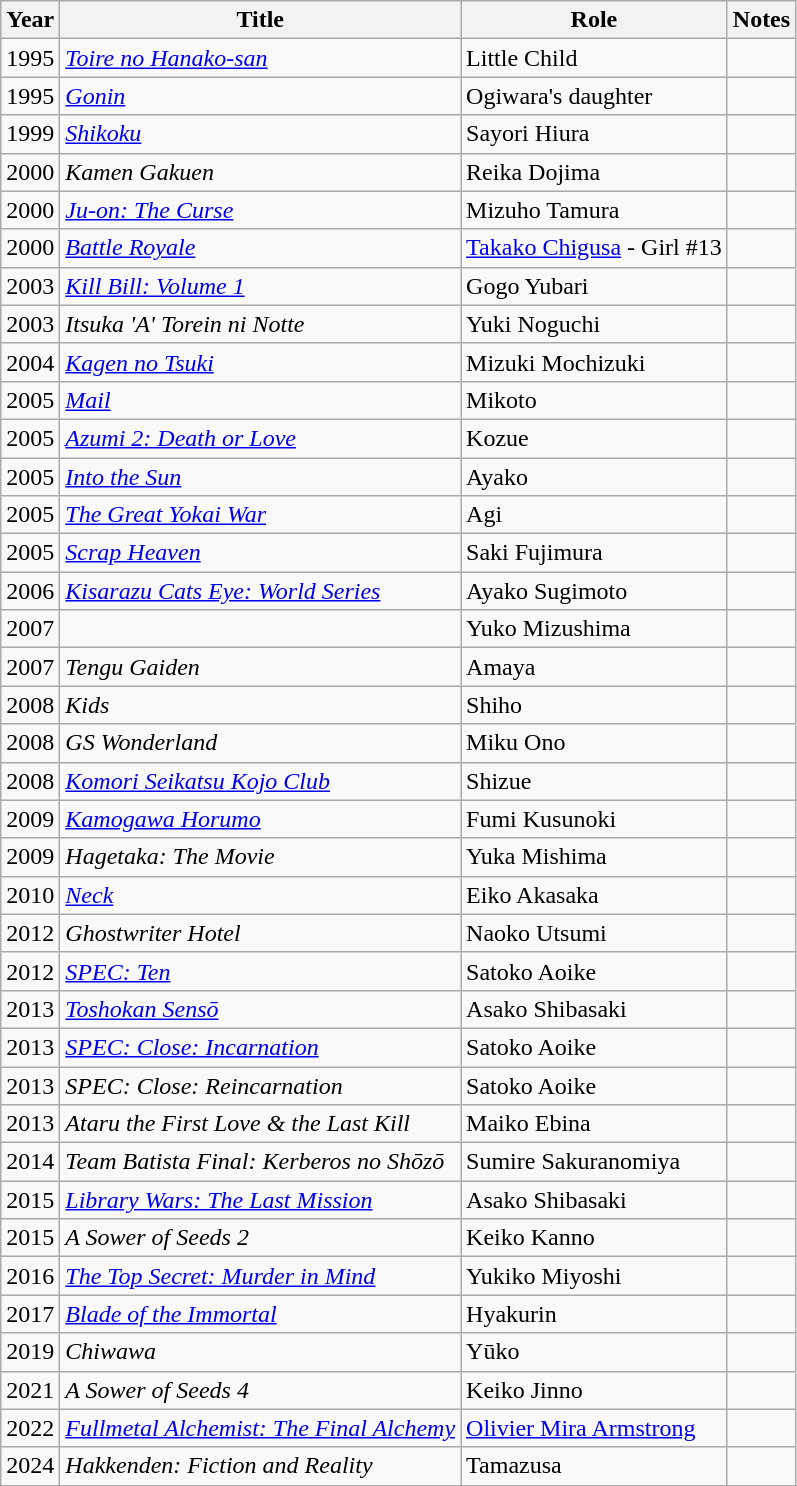<table class="wikitable sortable">
<tr>
<th>Year</th>
<th>Title</th>
<th>Role</th>
<th>Notes</th>
</tr>
<tr>
<td>1995</td>
<td><em><a href='#'>Toire no Hanako-san</a></em></td>
<td>Little Child</td>
<td></td>
</tr>
<tr>
<td>1995</td>
<td><em><a href='#'>Gonin</a></em></td>
<td>Ogiwara's daughter</td>
<td></td>
</tr>
<tr>
<td>1999</td>
<td><em><a href='#'>Shikoku</a></em></td>
<td>Sayori Hiura</td>
<td></td>
</tr>
<tr>
<td>2000</td>
<td><em>Kamen Gakuen</em></td>
<td>Reika Dojima</td>
<td></td>
</tr>
<tr>
<td>2000</td>
<td><em><a href='#'>Ju-on: The Curse</a></em></td>
<td>Mizuho Tamura</td>
<td></td>
</tr>
<tr>
<td>2000</td>
<td><em><a href='#'>Battle Royale</a></em></td>
<td><a href='#'>Takako Chigusa</a> - Girl #13</td>
<td></td>
</tr>
<tr>
<td>2003</td>
<td><em><a href='#'>Kill Bill: Volume 1</a></em></td>
<td>Gogo Yubari</td>
<td></td>
</tr>
<tr>
<td>2003</td>
<td><em>Itsuka 'A' Torein ni Notte</em></td>
<td>Yuki Noguchi</td>
<td></td>
</tr>
<tr>
<td>2004</td>
<td><em><a href='#'>Kagen no Tsuki</a></em></td>
<td>Mizuki Mochizuki</td>
<td></td>
</tr>
<tr>
<td>2005</td>
<td><em><a href='#'>Mail</a></em></td>
<td>Mikoto</td>
<td></td>
</tr>
<tr>
<td>2005</td>
<td><em><a href='#'>Azumi 2: Death or Love</a></em></td>
<td>Kozue</td>
<td></td>
</tr>
<tr>
<td>2005</td>
<td><em><a href='#'>Into the Sun</a></em></td>
<td>Ayako</td>
<td></td>
</tr>
<tr>
<td>2005</td>
<td><em><a href='#'>The Great Yokai War</a></em></td>
<td>Agi</td>
<td></td>
</tr>
<tr>
<td>2005</td>
<td><em><a href='#'>Scrap Heaven</a></em></td>
<td>Saki Fujimura</td>
<td></td>
</tr>
<tr>
<td>2006</td>
<td><em><a href='#'>Kisarazu Cats Eye: World Series</a></em></td>
<td>Ayako Sugimoto</td>
<td></td>
</tr>
<tr>
<td>2007</td>
<td><em></em></td>
<td>Yuko Mizushima</td>
<td></td>
</tr>
<tr>
<td>2007</td>
<td><em>Tengu Gaiden</em></td>
<td>Amaya</td>
<td></td>
</tr>
<tr>
<td>2008</td>
<td><em>Kids</em></td>
<td>Shiho</td>
<td></td>
</tr>
<tr>
<td>2008</td>
<td><em>GS Wonderland</em></td>
<td>Miku Ono</td>
<td></td>
</tr>
<tr>
<td>2008</td>
<td><em><a href='#'>Komori Seikatsu Kojo Club</a></em></td>
<td>Shizue</td>
<td></td>
</tr>
<tr>
<td>2009</td>
<td><em><a href='#'>Kamogawa Horumo</a></em></td>
<td>Fumi Kusunoki</td>
<td></td>
</tr>
<tr>
<td>2009</td>
<td><em>Hagetaka: The Movie</em></td>
<td>Yuka Mishima</td>
<td></td>
</tr>
<tr>
<td>2010</td>
<td><em><a href='#'>Neck</a></em></td>
<td>Eiko Akasaka</td>
<td></td>
</tr>
<tr>
<td>2012</td>
<td><em>Ghostwriter Hotel</em></td>
<td>Naoko Utsumi</td>
<td></td>
</tr>
<tr>
<td>2012</td>
<td><em><a href='#'>SPEC: Ten</a></em></td>
<td>Satoko Aoike</td>
<td></td>
</tr>
<tr>
<td>2013</td>
<td><em><a href='#'>Toshokan Sensō</a></em></td>
<td>Asako Shibasaki</td>
<td></td>
</tr>
<tr>
<td>2013</td>
<td><em><a href='#'>SPEC: Close: Incarnation</a></em></td>
<td>Satoko Aoike</td>
<td></td>
</tr>
<tr>
<td>2013</td>
<td><em>SPEC: Close: Reincarnation </em></td>
<td>Satoko Aoike</td>
<td></td>
</tr>
<tr>
<td>2013</td>
<td><em>Ataru the First Love & the Last Kill</em></td>
<td>Maiko Ebina</td>
<td></td>
</tr>
<tr>
<td>2014</td>
<td><em>Team Batista Final: Kerberos no Shōzō</em></td>
<td>Sumire Sakuranomiya</td>
<td></td>
</tr>
<tr>
<td>2015</td>
<td><em><a href='#'>Library Wars: The Last Mission</a></em></td>
<td>Asako Shibasaki</td>
<td></td>
</tr>
<tr>
<td>2015</td>
<td><em>A Sower of Seeds 2</em></td>
<td>Keiko Kanno</td>
<td></td>
</tr>
<tr>
<td>2016</td>
<td><em><a href='#'>The Top Secret: Murder in Mind</a></em></td>
<td>Yukiko Miyoshi</td>
<td></td>
</tr>
<tr>
<td>2017</td>
<td><em><a href='#'>Blade of the Immortal</a></em></td>
<td>Hyakurin</td>
<td></td>
</tr>
<tr>
<td>2019</td>
<td><em>Chiwawa</em></td>
<td>Yūko</td>
<td></td>
</tr>
<tr>
<td>2021</td>
<td><em>A Sower of Seeds 4</em></td>
<td>Keiko Jinno</td>
<td></td>
</tr>
<tr>
<td>2022</td>
<td><em><a href='#'>Fullmetal Alchemist: The Final Alchemy</a></em></td>
<td><a href='#'>Olivier Mira Armstrong</a></td>
<td></td>
</tr>
<tr>
<td>2024</td>
<td><em>Hakkenden: Fiction and Reality</em></td>
<td>Tamazusa</td>
<td></td>
</tr>
<tr>
</tr>
</table>
